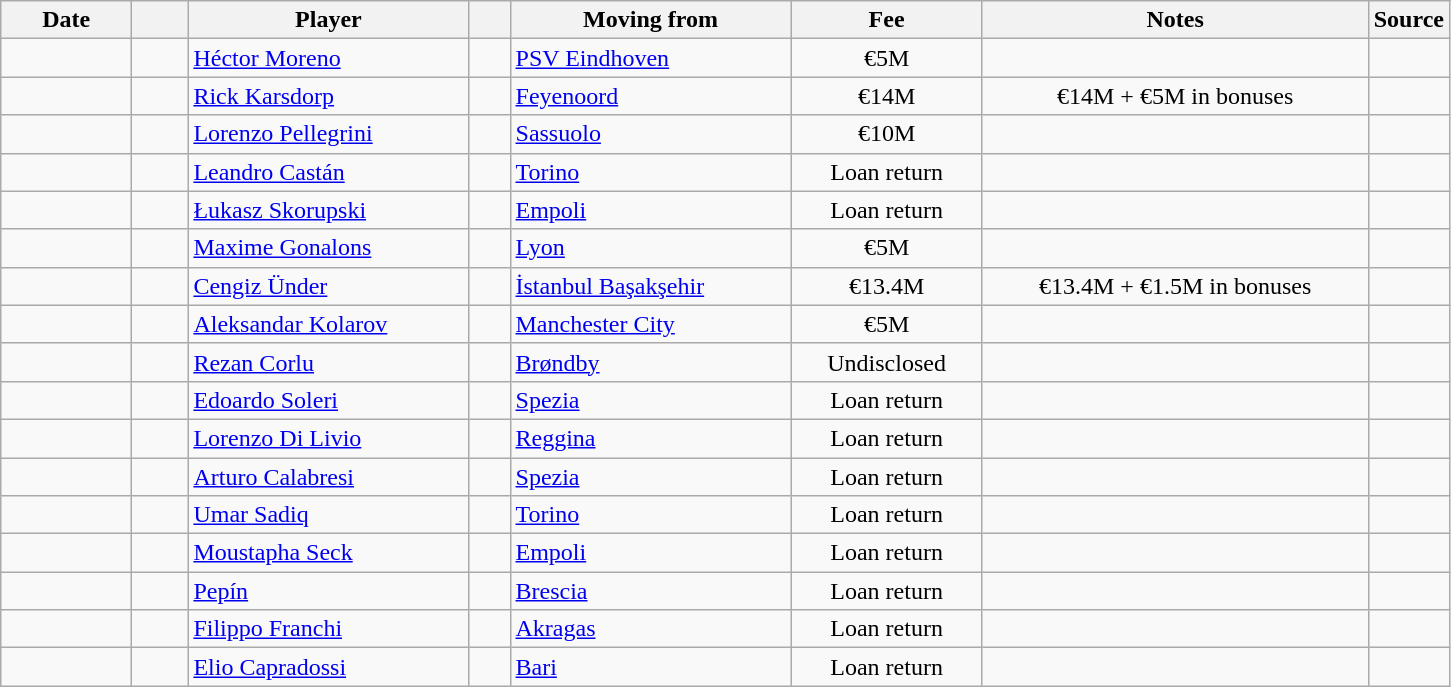<table class="wikitable sortable">
<tr>
<th style="width:80px;">Date</th>
<th style="width:30px;"></th>
<th style="width:180px;">Player</th>
<th style="width:20px;"></th>
<th style="width:180px;">Moving from</th>
<th style="width:120px;" class="unsortable">Fee</th>
<th style="width:250px;" class="unsortable">Notes</th>
<th style="width:20px;">Source</th>
</tr>
<tr>
<td></td>
<td align=center></td>
<td> <a href='#'>Héctor Moreno</a></td>
<td align=center></td>
<td> <a href='#'>PSV Eindhoven</a></td>
<td align=center>€5M</td>
<td align=center></td>
<td></td>
</tr>
<tr>
<td></td>
<td align=center></td>
<td> <a href='#'>Rick Karsdorp</a></td>
<td align=center></td>
<td> <a href='#'>Feyenoord</a></td>
<td align=center>€14M</td>
<td align=center>€14M + €5M in bonuses</td>
<td></td>
</tr>
<tr>
<td></td>
<td align=center></td>
<td> <a href='#'>Lorenzo Pellegrini</a></td>
<td align=center></td>
<td> <a href='#'>Sassuolo</a></td>
<td align=center>€10M</td>
<td align=center></td>
<td></td>
</tr>
<tr>
<td></td>
<td align=center></td>
<td> <a href='#'>Leandro Castán</a></td>
<td align=center></td>
<td> <a href='#'>Torino</a></td>
<td align=center>Loan return</td>
<td align=center></td>
<td></td>
</tr>
<tr>
<td></td>
<td align=center></td>
<td> <a href='#'>Łukasz Skorupski</a></td>
<td align=center></td>
<td> <a href='#'>Empoli</a></td>
<td align=center>Loan return</td>
<td align=center></td>
<td></td>
</tr>
<tr>
<td></td>
<td align=center></td>
<td> <a href='#'>Maxime Gonalons</a></td>
<td align=center></td>
<td> <a href='#'>Lyon</a></td>
<td align=center>€5M</td>
<td align=center></td>
<td></td>
</tr>
<tr>
<td></td>
<td align=center></td>
<td> <a href='#'>Cengiz Ünder</a></td>
<td align=center></td>
<td> <a href='#'>İstanbul Başakşehir</a></td>
<td align=center>€13.4M</td>
<td align=center>€13.4M + €1.5M in bonuses</td>
<td></td>
</tr>
<tr>
<td></td>
<td align=center></td>
<td> <a href='#'>Aleksandar Kolarov</a></td>
<td align=center></td>
<td> <a href='#'>Manchester City</a></td>
<td align=center>€5M</td>
<td align=center></td>
<td></td>
</tr>
<tr>
<td></td>
<td align=center></td>
<td> <a href='#'>Rezan Corlu</a></td>
<td align=center></td>
<td> <a href='#'>Brøndby</a></td>
<td align=center>Undisclosed</td>
<td align=center></td>
<td></td>
</tr>
<tr>
<td></td>
<td align=center></td>
<td> <a href='#'>Edoardo Soleri</a></td>
<td align=center></td>
<td> <a href='#'>Spezia</a></td>
<td align=center>Loan return</td>
<td align=center></td>
<td></td>
</tr>
<tr>
<td></td>
<td align=center></td>
<td> <a href='#'>Lorenzo Di Livio</a></td>
<td align=center></td>
<td> <a href='#'>Reggina</a></td>
<td align=center>Loan return</td>
<td align=center></td>
<td></td>
</tr>
<tr>
<td></td>
<td align=center></td>
<td> <a href='#'>Arturo Calabresi</a></td>
<td align=center></td>
<td> <a href='#'>Spezia</a></td>
<td align=center>Loan return</td>
<td align=center></td>
<td></td>
</tr>
<tr>
<td></td>
<td align=center></td>
<td> <a href='#'>Umar Sadiq</a></td>
<td align=center></td>
<td> <a href='#'>Torino</a></td>
<td align=center>Loan return</td>
<td align=center></td>
<td></td>
</tr>
<tr>
<td></td>
<td align=center></td>
<td> <a href='#'>Moustapha Seck</a></td>
<td align=center></td>
<td> <a href='#'>Empoli</a></td>
<td align=center>Loan return</td>
<td align=center></td>
<td></td>
</tr>
<tr>
<td></td>
<td align=center></td>
<td> <a href='#'>Pepín</a></td>
<td align=center></td>
<td> <a href='#'>Brescia</a></td>
<td align=center>Loan return</td>
<td align=center></td>
<td></td>
</tr>
<tr>
<td></td>
<td align=center></td>
<td> <a href='#'>Filippo Franchi</a></td>
<td align=center></td>
<td> <a href='#'>Akragas</a></td>
<td align=center>Loan return</td>
<td align=center></td>
<td></td>
</tr>
<tr>
<td></td>
<td align=center></td>
<td> <a href='#'>Elio Capradossi</a></td>
<td align=center></td>
<td> <a href='#'>Bari</a></td>
<td align=center>Loan return</td>
<td align=center></td>
<td></td>
</tr>
</table>
